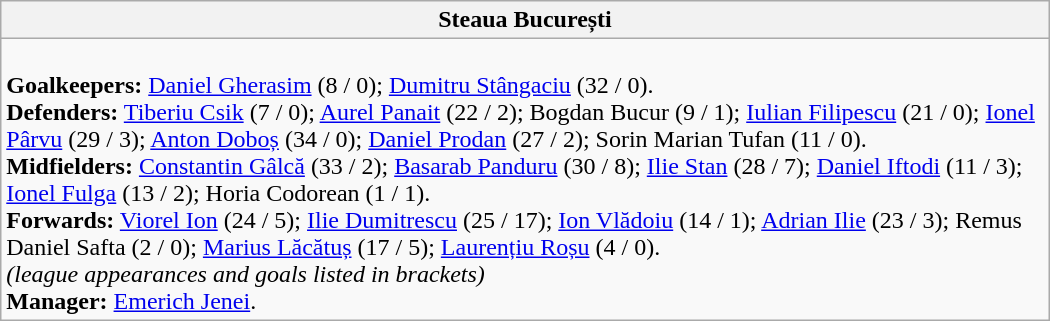<table class="wikitable" style="width:700px">
<tr>
<th>Steaua București</th>
</tr>
<tr>
<td><br><strong>Goalkeepers:</strong> <a href='#'>Daniel Gherasim</a> (8 / 0); <a href='#'>Dumitru Stângaciu</a> (32 / 0).<br>
<strong>Defenders:</strong> <a href='#'>Tiberiu Csik</a> (7 / 0); <a href='#'>Aurel Panait</a> (22 / 2); Bogdan Bucur (9 / 1); <a href='#'>Iulian Filipescu</a> (21 / 0); <a href='#'>Ionel Pârvu</a> (29 / 3); <a href='#'>Anton Doboș</a> (34 / 0); <a href='#'>Daniel Prodan</a> (27 / 2); Sorin Marian Tufan (11 / 0).<br>
<strong>Midfielders:</strong>  <a href='#'>Constantin Gâlcă</a> (33 / 2); <a href='#'>Basarab Panduru</a> (30 / 8); <a href='#'>Ilie Stan</a> (28 / 7); <a href='#'>Daniel Iftodi</a> (11 / 3); <a href='#'>Ionel Fulga</a> (13 / 2); Horia Codorean (1 / 1).<br>
<strong>Forwards:</strong> <a href='#'>Viorel Ion</a> (24 / 5); <a href='#'>Ilie Dumitrescu</a> (25 / 17); <a href='#'>Ion Vlădoiu</a> (14 / 1); <a href='#'>Adrian Ilie</a> (23 / 3); Remus Daniel Safta (2 / 0); <a href='#'>Marius Lăcătuș</a> (17 / 5); <a href='#'>Laurențiu Roșu</a> (4 / 0).
<br><em>(league appearances and goals listed in brackets)</em><br><strong>Manager:</strong> <a href='#'>Emerich Jenei</a>.</td>
</tr>
</table>
